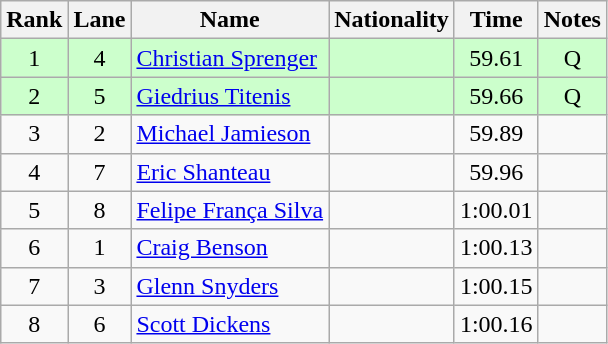<table class="wikitable sortable" style="text-align:center">
<tr>
<th>Rank</th>
<th>Lane</th>
<th>Name</th>
<th>Nationality</th>
<th>Time</th>
<th>Notes</th>
</tr>
<tr bgcolor=ccffcc>
<td>1</td>
<td>4</td>
<td align=left><a href='#'>Christian Sprenger</a></td>
<td align=left></td>
<td>59.61</td>
<td>Q</td>
</tr>
<tr bgcolor=ccffcc>
<td>2</td>
<td>5</td>
<td align=left><a href='#'>Giedrius Titenis</a></td>
<td align=left></td>
<td>59.66</td>
<td>Q</td>
</tr>
<tr>
<td>3</td>
<td>2</td>
<td align=left><a href='#'>Michael Jamieson</a></td>
<td align=left></td>
<td>59.89</td>
<td></td>
</tr>
<tr>
<td>4</td>
<td>7</td>
<td align=left><a href='#'>Eric Shanteau</a></td>
<td align=left></td>
<td>59.96</td>
<td></td>
</tr>
<tr>
<td>5</td>
<td>8</td>
<td align=left><a href='#'>Felipe França Silva</a></td>
<td align=left></td>
<td>1:00.01</td>
<td></td>
</tr>
<tr>
<td>6</td>
<td>1</td>
<td align=left><a href='#'>Craig Benson</a></td>
<td align=left></td>
<td>1:00.13</td>
<td></td>
</tr>
<tr>
<td>7</td>
<td>3</td>
<td align=left><a href='#'>Glenn Snyders</a></td>
<td align=left></td>
<td>1:00.15</td>
<td></td>
</tr>
<tr>
<td>8</td>
<td>6</td>
<td align=left><a href='#'>Scott Dickens</a></td>
<td align=left></td>
<td>1:00.16</td>
<td></td>
</tr>
</table>
